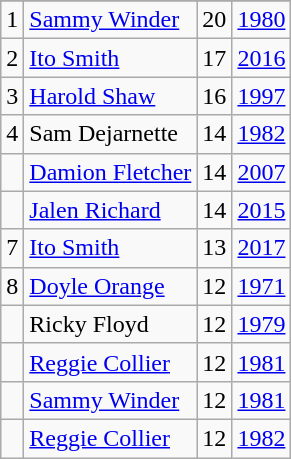<table class="wikitable">
<tr>
</tr>
<tr>
<td>1</td>
<td><a href='#'>Sammy Winder</a></td>
<td>20</td>
<td><a href='#'>1980</a></td>
</tr>
<tr>
<td>2</td>
<td><a href='#'>Ito Smith</a></td>
<td>17</td>
<td><a href='#'>2016</a></td>
</tr>
<tr>
<td>3</td>
<td><a href='#'>Harold Shaw</a></td>
<td>16</td>
<td><a href='#'>1997</a></td>
</tr>
<tr>
<td>4</td>
<td>Sam Dejarnette</td>
<td>14</td>
<td><a href='#'>1982</a></td>
</tr>
<tr>
<td></td>
<td><a href='#'>Damion Fletcher</a></td>
<td>14</td>
<td><a href='#'>2007</a></td>
</tr>
<tr>
<td></td>
<td><a href='#'>Jalen Richard</a></td>
<td>14</td>
<td><a href='#'>2015</a></td>
</tr>
<tr>
<td>7</td>
<td><a href='#'>Ito Smith</a></td>
<td>13</td>
<td><a href='#'>2017</a></td>
</tr>
<tr>
<td>8</td>
<td><a href='#'>Doyle Orange</a></td>
<td>12</td>
<td><a href='#'>1971</a></td>
</tr>
<tr>
<td></td>
<td>Ricky Floyd</td>
<td>12</td>
<td><a href='#'>1979</a></td>
</tr>
<tr>
<td></td>
<td><a href='#'>Reggie Collier</a></td>
<td>12</td>
<td><a href='#'>1981</a></td>
</tr>
<tr>
<td></td>
<td><a href='#'>Sammy Winder</a></td>
<td>12</td>
<td><a href='#'>1981</a></td>
</tr>
<tr>
<td></td>
<td><a href='#'>Reggie Collier</a></td>
<td>12</td>
<td><a href='#'>1982</a></td>
</tr>
</table>
